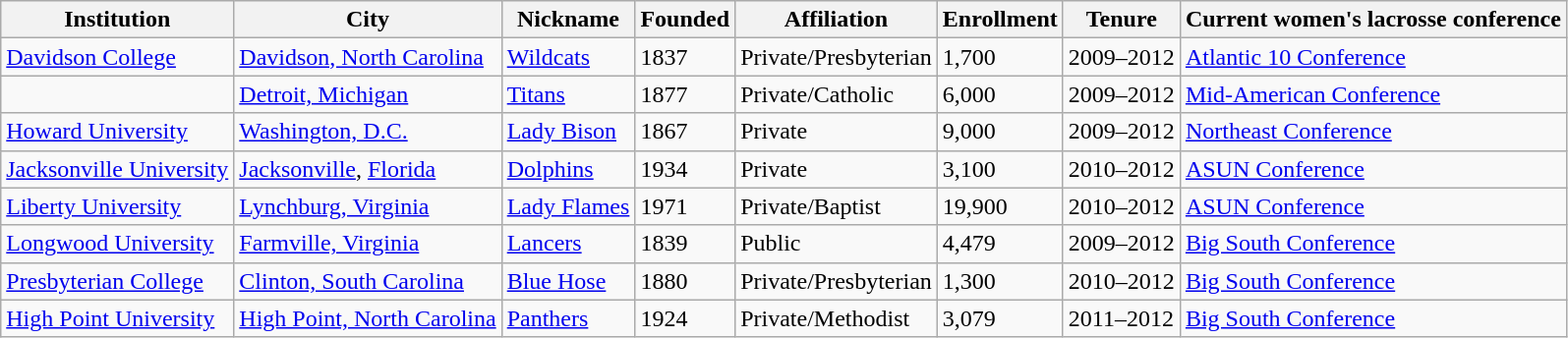<table class="wikitable sortable">
<tr>
<th>Institution</th>
<th>City</th>
<th>Nickname</th>
<th>Founded</th>
<th>Affiliation</th>
<th>Enrollment</th>
<th>Tenure</th>
<th>Current women's lacrosse conference</th>
</tr>
<tr>
<td><a href='#'>Davidson College</a></td>
<td><a href='#'>Davidson, North Carolina</a></td>
<td><a href='#'>Wildcats</a></td>
<td>1837</td>
<td>Private/Presbyterian</td>
<td>1,700</td>
<td>2009–2012</td>
<td><a href='#'>Atlantic 10 Conference</a></td>
</tr>
<tr>
<td></td>
<td><a href='#'>Detroit, Michigan</a></td>
<td><a href='#'>Titans</a></td>
<td>1877</td>
<td>Private/Catholic</td>
<td>6,000</td>
<td>2009–2012</td>
<td><a href='#'>Mid-American Conference</a></td>
</tr>
<tr>
<td><a href='#'>Howard University</a></td>
<td><a href='#'>Washington, D.C.</a></td>
<td><a href='#'>Lady Bison</a></td>
<td>1867</td>
<td>Private</td>
<td>9,000</td>
<td>2009–2012</td>
<td><a href='#'>Northeast Conference</a></td>
</tr>
<tr>
<td><a href='#'>Jacksonville University</a></td>
<td><a href='#'>Jacksonville</a>, <a href='#'>Florida</a></td>
<td><a href='#'>Dolphins</a></td>
<td>1934</td>
<td>Private</td>
<td>3,100</td>
<td>2010–2012</td>
<td><a href='#'>ASUN Conference</a></td>
</tr>
<tr>
<td><a href='#'>Liberty University</a></td>
<td><a href='#'>Lynchburg, Virginia</a></td>
<td><a href='#'>Lady Flames</a></td>
<td>1971</td>
<td>Private/Baptist</td>
<td>19,900</td>
<td>2010–2012</td>
<td><a href='#'>ASUN Conference</a></td>
</tr>
<tr>
<td><a href='#'>Longwood University</a></td>
<td><a href='#'>Farmville, Virginia</a></td>
<td><a href='#'>Lancers</a></td>
<td>1839</td>
<td>Public</td>
<td>4,479</td>
<td>2009–2012</td>
<td><a href='#'>Big South Conference</a></td>
</tr>
<tr>
<td><a href='#'>Presbyterian College</a></td>
<td><a href='#'>Clinton, South Carolina</a></td>
<td><a href='#'>Blue Hose</a></td>
<td>1880</td>
<td>Private/Presbyterian</td>
<td>1,300</td>
<td>2010–2012</td>
<td><a href='#'>Big South Conference</a></td>
</tr>
<tr>
<td><a href='#'>High Point University</a></td>
<td><a href='#'>High Point, North Carolina</a></td>
<td><a href='#'>Panthers</a></td>
<td>1924</td>
<td>Private/Methodist</td>
<td>3,079</td>
<td>2011–2012</td>
<td><a href='#'>Big South Conference</a></td>
</tr>
</table>
